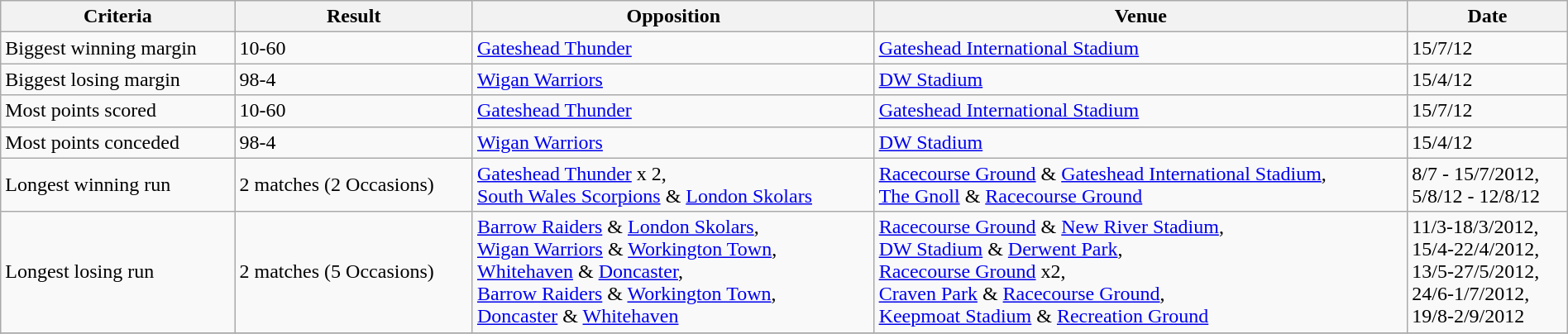<table class="wikitable" width="100%">
<tr>
<th>Criteria</th>
<th>Result</th>
<th>Opposition</th>
<th>Venue</th>
<th>Date</th>
</tr>
<tr>
<td>Biggest winning margin</td>
<td>10-60</td>
<td><a href='#'>Gateshead Thunder</a></td>
<td><a href='#'>Gateshead International Stadium</a></td>
<td>15/7/12</td>
</tr>
<tr>
<td>Biggest losing margin</td>
<td>98-4</td>
<td><a href='#'>Wigan Warriors</a></td>
<td><a href='#'>DW Stadium</a></td>
<td>15/4/12</td>
</tr>
<tr>
<td>Most points scored</td>
<td>10-60</td>
<td><a href='#'>Gateshead Thunder</a></td>
<td><a href='#'>Gateshead International Stadium</a></td>
<td>15/7/12</td>
</tr>
<tr>
<td>Most points conceded</td>
<td>98-4</td>
<td><a href='#'>Wigan Warriors</a></td>
<td><a href='#'>DW Stadium</a></td>
<td>15/4/12</td>
</tr>
<tr>
<td>Longest winning run</td>
<td>2 matches (2 Occasions)</td>
<td><a href='#'>Gateshead Thunder</a> x 2, <br><a href='#'>South Wales Scorpions</a> & <a href='#'>London Skolars</a></td>
<td><a href='#'>Racecourse Ground</a> & <a href='#'>Gateshead International Stadium</a>, <br><a href='#'>The Gnoll</a> & <a href='#'>Racecourse Ground</a></td>
<td>8/7 - 15/7/2012, <br>5/8/12 - 12/8/12</td>
</tr>
<tr>
<td>Longest losing run</td>
<td>2 matches (5 Occasions)</td>
<td><a href='#'>Barrow Raiders</a> & <a href='#'>London Skolars</a>, <br><a href='#'>Wigan Warriors</a> & <a href='#'>Workington Town</a>, <br><a href='#'>Whitehaven</a> & <a href='#'>Doncaster</a>, <br><a href='#'>Barrow Raiders</a> & <a href='#'>Workington Town</a>, <br><a href='#'>Doncaster</a> & <a href='#'>Whitehaven</a></td>
<td><a href='#'>Racecourse Ground</a> & <a href='#'>New River Stadium</a>, <br><a href='#'>DW Stadium</a> & <a href='#'>Derwent Park</a>, <br><a href='#'>Racecourse Ground</a> x2, <br><a href='#'>Craven Park</a> & <a href='#'>Racecourse Ground</a>, <br><a href='#'>Keepmoat Stadium</a> & <a href='#'>Recreation Ground</a></td>
<td>11/3-18/3/2012, <br>15/4-22/4/2012, <br>13/5-27/5/2012, <br>24/6-1/7/2012, <br>19/8-2/9/2012</td>
</tr>
<tr>
</tr>
</table>
